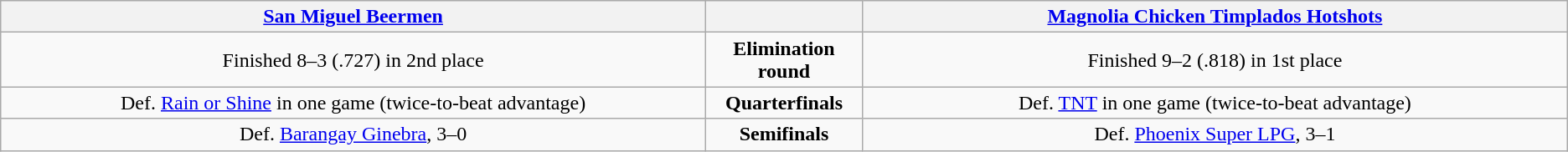<table class=wikitable style="text-align:center">
<tr>
<th width=45%><a href='#'>San Miguel Beermen</a></th>
<th></th>
<th width=45%><a href='#'>Magnolia Chicken Timplados Hotshots</a></th>
</tr>
<tr>
<td>Finished 8–3 (.727) in 2nd place</td>
<td><strong>Elimination round</strong></td>
<td>Finished 9–2 (.818) in 1st place</td>
</tr>
<tr>
<td>Def. <a href='#'>Rain or Shine</a> in one game (twice-to-beat advantage)</td>
<td><strong>Quarterfinals</strong></td>
<td>Def. <a href='#'>TNT</a> in one game (twice-to-beat advantage)</td>
</tr>
<tr>
<td>Def. <a href='#'>Barangay Ginebra</a>, 3–0</td>
<td><strong>Semifinals</strong></td>
<td>Def. <a href='#'>Phoenix Super LPG</a>, 3–1</td>
</tr>
</table>
